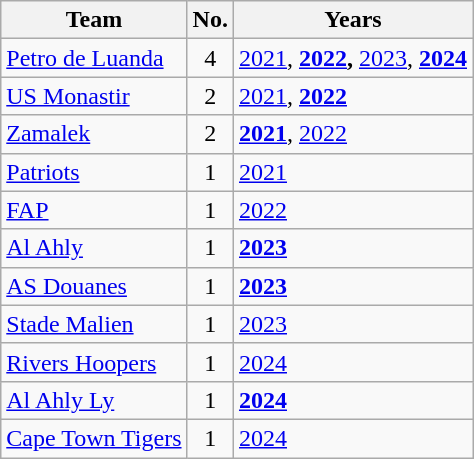<table class="wikitable sortable">
<tr>
<th>Team</th>
<th>No.</th>
<th>Years</th>
</tr>
<tr>
<td> <a href='#'>Petro de Luanda</a></td>
<td align="center">4</td>
<td><a href='#'>2021</a>, <strong><a href='#'>2022</a>,</strong> <a href='#'>2023</a>, <a href='#'><strong>2024</strong></a></td>
</tr>
<tr>
<td> <a href='#'>US Monastir</a></td>
<td align="center">2</td>
<td><a href='#'>2021</a>, <strong><a href='#'>2022</a></strong></td>
</tr>
<tr>
<td> <a href='#'>Zamalek</a></td>
<td align="center">2</td>
<td><a href='#'><strong>2021</strong></a>, <a href='#'>2022</a></td>
</tr>
<tr>
<td> <a href='#'>Patriots</a></td>
<td align="center">1</td>
<td><a href='#'>2021</a></td>
</tr>
<tr>
<td> <a href='#'>FAP</a></td>
<td align="center">1</td>
<td><a href='#'>2022</a></td>
</tr>
<tr>
<td> <a href='#'>Al Ahly</a></td>
<td align="center">1</td>
<td><a href='#'><strong>2023</strong></a></td>
</tr>
<tr>
<td> <a href='#'>AS Douanes</a></td>
<td align="center">1</td>
<td><a href='#'><strong>2023</strong></a></td>
</tr>
<tr>
<td> <a href='#'>Stade Malien</a></td>
<td align="center">1</td>
<td><a href='#'>2023</a></td>
</tr>
<tr>
<td> <a href='#'>Rivers Hoopers</a></td>
<td align="center">1</td>
<td><a href='#'>2024</a></td>
</tr>
<tr>
<td> <a href='#'>Al Ahly Ly</a></td>
<td align="center">1</td>
<td><a href='#'><strong>2024</strong></a></td>
</tr>
<tr>
<td> <a href='#'>Cape Town Tigers</a></td>
<td align="center">1</td>
<td><a href='#'>2024</a></td>
</tr>
</table>
